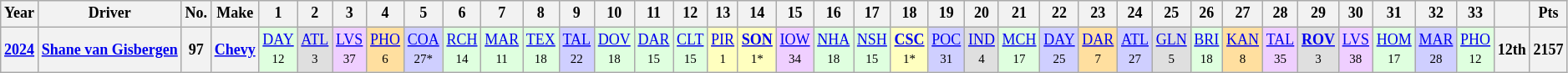<table class="wikitable" style="text-align:center; font-size:75%">
<tr>
<th>Year</th>
<th>Driver</th>
<th>No.</th>
<th>Make</th>
<th>1</th>
<th>2</th>
<th>3</th>
<th>4</th>
<th>5</th>
<th>6</th>
<th>7</th>
<th>8</th>
<th>9</th>
<th>10</th>
<th>11</th>
<th>12</th>
<th>13</th>
<th>14</th>
<th>15</th>
<th>16</th>
<th>17</th>
<th>18</th>
<th>19</th>
<th>20</th>
<th>21</th>
<th>22</th>
<th>23</th>
<th>24</th>
<th>25</th>
<th>26</th>
<th>27</th>
<th>28</th>
<th>29</th>
<th>30</th>
<th>31</th>
<th>32</th>
<th>33</th>
<th></th>
<th>Pts</th>
</tr>
<tr>
<th><a href='#'>2024</a></th>
<th><a href='#'>Shane van Gisbergen</a></th>
<th>97</th>
<th><a href='#'>Chevy</a></th>
<td style="background:#DFFFDF;"><a href='#'>DAY</a><br><small>12</small></td>
<td style="background:#DFDFDF;"><a href='#'>ATL</a><br><small>3</small></td>
<td style="background:#EFCFFF;"><a href='#'>LVS</a><br><small>37</small></td>
<td style="background:#FFDF9F;"><a href='#'>PHO</a><br><small>6</small></td>
<td style="background:#CFCFFF;"><a href='#'>COA</a><br><small>27*</small></td>
<td style="background:#DFFFDF;"><a href='#'>RCH</a><br><small>14</small></td>
<td style="background:#DFFFDF;"><a href='#'>MAR</a><br><small>11</small></td>
<td style="background:#DFFFDF;"><a href='#'>TEX</a><br><small>18</small></td>
<td style="background:#CFCFFF;"><a href='#'>TAL</a><br><small>22</small></td>
<td style="background:#DFFFDF;"><a href='#'>DOV</a><br><small>18</small></td>
<td style="background:#DFFFDF;"><a href='#'>DAR</a><br><small>15</small></td>
<td style="background:#DFFFDF;"><a href='#'>CLT</a><br><small>15</small></td>
<td style="background:#FFFFBF;"><a href='#'>PIR</a><br><small>1</small></td>
<td style="background:#FFFFBF;"><strong><a href='#'>SON</a></strong><br><small>1*</small></td>
<td style="background:#EFCFFF;"><a href='#'>IOW</a><br><small>34</small></td>
<td style="background:#DFFFDF;"><a href='#'>NHA</a><br><small>18</small></td>
<td style="background:#DFFFDF;"><a href='#'>NSH</a><br><small>15</small></td>
<td style="background:#FFFFBF;"><strong><a href='#'>CSC</a></strong><br><small>1*</small></td>
<td style="background:#CFCFFF;"><a href='#'>POC</a><br><small>31</small></td>
<td style="background:#DFDFDF;"><a href='#'>IND</a><br><small>4</small></td>
<td style="background:#DFFFDF;"><a href='#'>MCH</a><br><small>17</small></td>
<td style="background:#CFCFFF;"><a href='#'>DAY</a><br><small>25</small></td>
<td style="background:#FFDF9F;"><a href='#'>DAR</a><br><small>7</small></td>
<td style="background:#CFCFFF;"><a href='#'>ATL</a><br><small>27</small></td>
<td style="background:#DFDFDF;"><a href='#'>GLN</a><br><small>5</small></td>
<td style="background:#DFFFDF;"><a href='#'>BRI</a><br><small>18</small></td>
<td style="background:#FFDF9F;"><a href='#'>KAN</a><br><small>8</small></td>
<td style="background:#EFCFFF;"><a href='#'>TAL</a><br><small>35</small></td>
<td style="background:#DFDFDF;"><strong><a href='#'>ROV</a></strong><br><small>3</small></td>
<td style="background:#EFCFFF;"><a href='#'>LVS</a><br><small>38</small></td>
<td style="background:#DFFFDF;"><a href='#'>HOM</a><br><small>17</small></td>
<td style="background:#CFCFFF;"><a href='#'>MAR</a><br><small>28</small></td>
<td style="background:#DFFFDF;"><a href='#'>PHO</a><br><small>12</small></td>
<th>12th</th>
<th>2157</th>
</tr>
</table>
